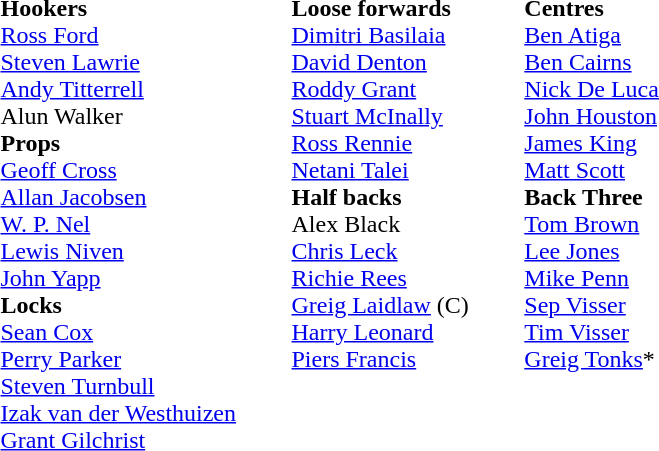<table class="toccolours" style="border-collapse: collapse;">
<tr>
<td valign="top"><br><strong>Hookers</strong><br>
 <a href='#'>Ross Ford</a><br>
 <a href='#'>Steven Lawrie</a><br>
 <a href='#'>Andy Titterrell</a><br>
 Alun Walker<br><strong>Props</strong><br>
 <a href='#'>Geoff Cross</a><br>
 <a href='#'>Allan Jacobsen</a><br>
 <a href='#'>W. P. Nel</a><br>
 <a href='#'>Lewis Niven</a><br>
 <a href='#'>John Yapp</a><br><strong>Locks</strong><br>
 <a href='#'>Sean Cox</a><br>
 <a href='#'>Perry Parker</a><br>
 <a href='#'>Steven Turnbull</a><br>
 <a href='#'>Izak van der Westhuizen</a><br>
 <a href='#'>Grant Gilchrist</a><br></td>
<td width="33"> </td>
<td valign="top"><br><strong>Loose forwards</strong><br>
 <a href='#'>Dimitri Basilaia</a><br>
 <a href='#'>David Denton</a><br>
 <a href='#'>Roddy Grant</a><br>
 <a href='#'>Stuart McInally</a><br>
 <a href='#'>Ross Rennie</a><br>
 <a href='#'>Netani Talei</a><br><strong>Half backs</strong> <br>
 Alex Black<br>
 <a href='#'>Chris Leck</a> <br>
 <a href='#'>Richie Rees</a><br>
 <a href='#'>Greig Laidlaw</a> (C)<br>
 <a href='#'>Harry Leonard</a><br>
 <a href='#'>Piers Francis</a></td>
<td width="33"> </td>
<td valign="top"><br><strong>Centres</strong><br>
 <a href='#'>Ben Atiga</a><br>
 <a href='#'>Ben Cairns</a><br>
 <a href='#'>Nick De Luca</a><br>
 <a href='#'>John Houston</a><br>
 <a href='#'>James King</a><br>
 <a href='#'>Matt Scott</a><br><strong>Back Three</strong><br>
 <a href='#'>Tom Brown</a><br>
 <a href='#'>Lee Jones</a><br>
 <a href='#'>Mike Penn</a><br>
 <a href='#'>Sep Visser</a><br>
 <a href='#'>Tim Visser</a><br>
 <a href='#'>Greig Tonks</a>*</td>
</tr>
</table>
